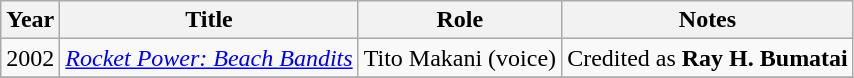<table class="wikitable sortable">
<tr>
<th>Year</th>
<th>Title</th>
<th>Role</th>
<th>Notes</th>
</tr>
<tr>
<td>2002</td>
<td><em><a href='#'>Rocket Power: Beach Bandits</a></em></td>
<td>Tito Makani (voice)</td>
<td>Credited as <strong>Ray H. Bumatai</strong></td>
</tr>
<tr>
</tr>
</table>
